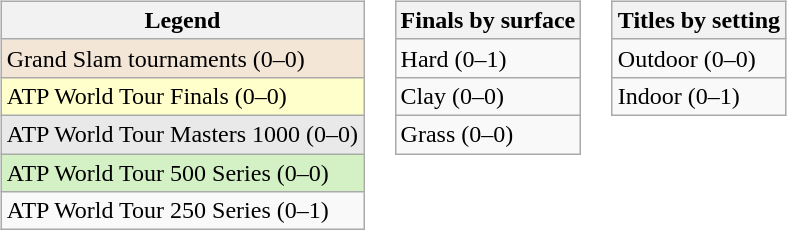<table>
<tr valign="top">
<td><br><table class="wikitable">
<tr>
<th>Legend</th>
</tr>
<tr style="background:#f3e6d7;">
<td>Grand Slam tournaments (0–0)</td>
</tr>
<tr style="background:#ffffcc;">
<td>ATP World Tour Finals (0–0)</td>
</tr>
<tr style="background:#e9e9e9;">
<td>ATP World Tour Masters 1000 (0–0)</td>
</tr>
<tr style="background:#d4f1c5;">
<td>ATP World Tour 500 Series (0–0)</td>
</tr>
<tr>
<td>ATP World Tour 250 Series (0–1)</td>
</tr>
</table>
</td>
<td><br><table class="wikitable">
<tr>
<th>Finals by surface</th>
</tr>
<tr>
<td>Hard (0–1)</td>
</tr>
<tr>
<td>Clay (0–0)</td>
</tr>
<tr>
<td>Grass (0–0)</td>
</tr>
</table>
</td>
<td><br><table class="wikitable">
<tr>
<th>Titles by setting</th>
</tr>
<tr>
<td>Outdoor (0–0)</td>
</tr>
<tr>
<td>Indoor (0–1)</td>
</tr>
</table>
</td>
</tr>
</table>
